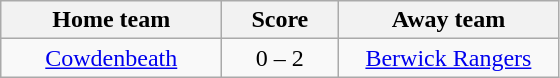<table class="wikitable" style="text-align: center">
<tr>
<th width=140>Home team</th>
<th width=70>Score</th>
<th width=140>Away team</th>
</tr>
<tr>
<td><a href='#'>Cowdenbeath</a></td>
<td>0 – 2</td>
<td><a href='#'>Berwick Rangers</a></td>
</tr>
</table>
